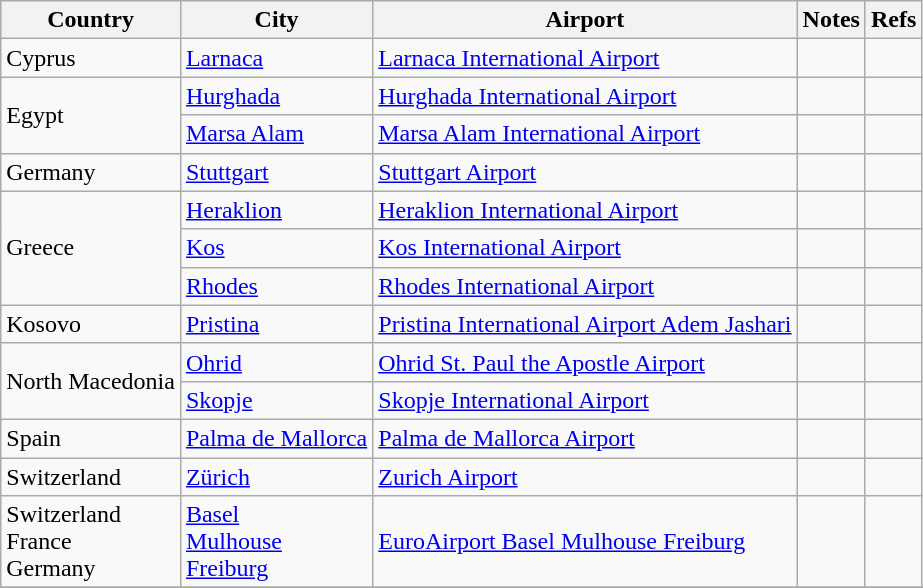<table class="sortable wikitable">
<tr>
<th>Country</th>
<th>City</th>
<th>Airport</th>
<th>Notes</th>
<th>Refs</th>
</tr>
<tr>
<td>Cyprus</td>
<td><a href='#'>Larnaca</a></td>
<td><a href='#'>Larnaca International Airport</a></td>
<td></td>
<td align=center></td>
</tr>
<tr>
<td rowspan="2">Egypt</td>
<td><a href='#'>Hurghada</a></td>
<td><a href='#'>Hurghada International Airport</a></td>
<td></td>
<td align=center></td>
</tr>
<tr>
<td><a href='#'>Marsa Alam</a></td>
<td><a href='#'>Marsa Alam International Airport</a></td>
<td></td>
<td align=center></td>
</tr>
<tr>
<td>Germany</td>
<td><a href='#'>Stuttgart</a></td>
<td><a href='#'>Stuttgart Airport</a></td>
<td></td>
<td align=center></td>
</tr>
<tr>
<td rowspan="3">Greece</td>
<td><a href='#'>Heraklion</a></td>
<td><a href='#'>Heraklion International Airport</a></td>
<td></td>
<td align=center></td>
</tr>
<tr>
<td><a href='#'>Kos</a></td>
<td><a href='#'>Kos International Airport</a></td>
<td></td>
<td align=center></td>
</tr>
<tr>
<td><a href='#'>Rhodes</a></td>
<td><a href='#'>Rhodes International Airport</a></td>
<td></td>
<td align=center></td>
</tr>
<tr>
<td>Kosovo</td>
<td><a href='#'>Pristina</a></td>
<td><a href='#'>Pristina International Airport Adem Jashari</a></td>
<td></td>
<td align=center></td>
</tr>
<tr>
<td rowspan="2">North Macedonia</td>
<td><a href='#'>Ohrid</a></td>
<td><a href='#'>Ohrid St. Paul the Apostle Airport</a></td>
<td></td>
<td align=center></td>
</tr>
<tr>
<td><a href='#'>Skopje</a></td>
<td><a href='#'>Skopje International Airport</a></td>
<td></td>
<td align=center></td>
</tr>
<tr>
<td>Spain</td>
<td><a href='#'>Palma de Mallorca</a></td>
<td><a href='#'>Palma de Mallorca Airport</a></td>
<td></td>
<td align=center></td>
</tr>
<tr>
<td>Switzerland</td>
<td><a href='#'>Zürich</a></td>
<td><a href='#'>Zurich Airport</a></td>
<td></td>
<td align=center></td>
</tr>
<tr>
<td>Switzerland<br>France<br>Germany</td>
<td><a href='#'>Basel</a><br><a href='#'>Mulhouse</a><br><a href='#'>Freiburg</a></td>
<td><a href='#'>EuroAirport Basel Mulhouse Freiburg</a></td>
<td></td>
<td align=center></td>
</tr>
<tr>
</tr>
</table>
